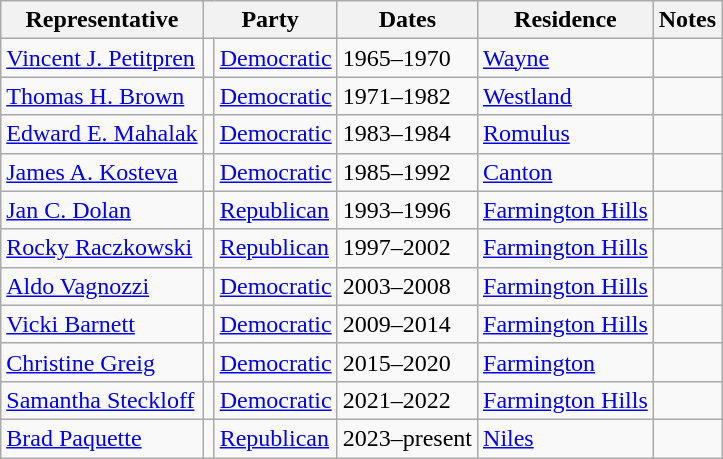<table class=wikitable>
<tr valign=bottom>
<th>Representative</th>
<th colspan="2">Party</th>
<th>Dates</th>
<th>Residence</th>
<th>Notes</th>
</tr>
<tr>
<td><a href='#'>Vincent J. Petitpren</a></td>
<td bgcolor=></td>
<td><a href='#'>Democratic</a></td>
<td>1965–1970</td>
<td><a href='#'>Wayne</a></td>
<td></td>
</tr>
<tr>
<td><a href='#'>Thomas H. Brown</a></td>
<td bgcolor=></td>
<td><a href='#'>Democratic</a></td>
<td>1971–1982</td>
<td><a href='#'>Westland</a></td>
<td></td>
</tr>
<tr>
<td><a href='#'>Edward E. Mahalak</a></td>
<td bgcolor=></td>
<td><a href='#'>Democratic</a></td>
<td>1983–1984</td>
<td><a href='#'>Romulus</a></td>
<td></td>
</tr>
<tr>
<td><a href='#'>James A. Kosteva</a></td>
<td bgcolor=></td>
<td><a href='#'>Democratic</a></td>
<td>1985–1992</td>
<td><a href='#'>Canton</a></td>
<td></td>
</tr>
<tr>
<td><a href='#'>Jan C. Dolan</a></td>
<td bgcolor=></td>
<td><a href='#'>Republican</a></td>
<td>1993–1996</td>
<td><a href='#'>Farmington Hills</a></td>
<td></td>
</tr>
<tr>
<td><a href='#'>Rocky Raczkowski</a></td>
<td bgcolor=></td>
<td><a href='#'>Republican</a></td>
<td>1997–2002</td>
<td><a href='#'>Farmington Hills</a></td>
<td></td>
</tr>
<tr>
<td><a href='#'>Aldo Vagnozzi</a></td>
<td bgcolor=></td>
<td><a href='#'>Democratic</a></td>
<td>2003–2008</td>
<td><a href='#'>Farmington Hills</a></td>
<td></td>
</tr>
<tr>
<td><a href='#'>Vicki Barnett</a></td>
<td bgcolor=></td>
<td><a href='#'>Democratic</a></td>
<td>2009–2014</td>
<td><a href='#'>Farmington Hills</a></td>
<td></td>
</tr>
<tr>
<td><a href='#'>Christine Greig</a></td>
<td bgcolor=></td>
<td><a href='#'>Democratic</a></td>
<td>2015–2020</td>
<td><a href='#'>Farmington</a></td>
<td></td>
</tr>
<tr>
<td><a href='#'>Samantha Steckloff</a></td>
<td bgcolor=></td>
<td><a href='#'>Democratic</a></td>
<td>2021–2022</td>
<td><a href='#'>Farmington Hills</a></td>
<td></td>
</tr>
<tr>
<td><a href='#'>Brad Paquette</a></td>
<td bgcolor=></td>
<td><a href='#'>Republican</a></td>
<td>2023–present</td>
<td><a href='#'>Niles</a></td>
<td></td>
</tr>
</table>
